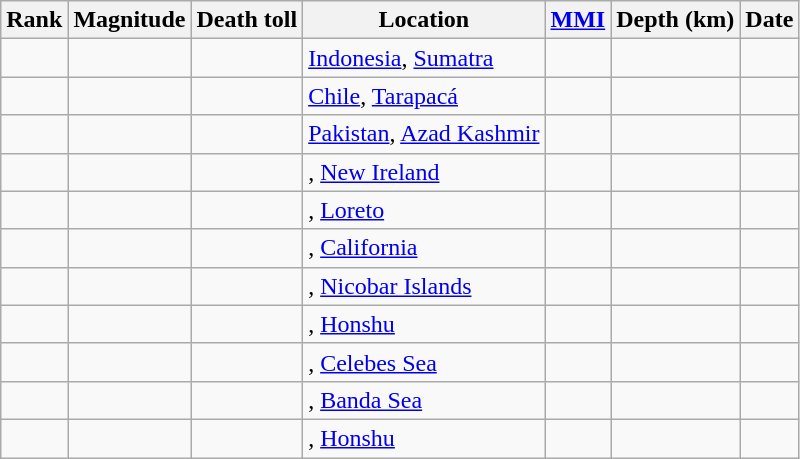<table class="sortable wikitable" style="font-size:100%;">
<tr>
<th>Rank</th>
<th>Magnitude</th>
<th>Death toll</th>
<th>Location</th>
<th><a href='#'>MMI</a></th>
<th>Depth (km)</th>
<th>Date</th>
</tr>
<tr>
<td></td>
<td></td>
<td></td>
<td> <a href='#'>Indonesia</a>, <a href='#'>Sumatra</a></td>
<td></td>
<td></td>
<td></td>
</tr>
<tr>
<td></td>
<td></td>
<td></td>
<td> <a href='#'>Chile</a>, <a href='#'>Tarapacá</a></td>
<td></td>
<td></td>
<td></td>
</tr>
<tr>
<td></td>
<td></td>
<td></td>
<td> <a href='#'>Pakistan</a>, <a href='#'>Azad Kashmir</a></td>
<td></td>
<td></td>
<td></td>
</tr>
<tr>
<td></td>
<td></td>
<td></td>
<td>, <a href='#'>New Ireland</a></td>
<td></td>
<td></td>
<td></td>
</tr>
<tr>
<td></td>
<td></td>
<td></td>
<td>, <a href='#'>Loreto</a></td>
<td></td>
<td></td>
<td></td>
</tr>
<tr>
<td></td>
<td></td>
<td></td>
<td>, <a href='#'>California</a></td>
<td></td>
<td></td>
<td></td>
</tr>
<tr>
<td></td>
<td></td>
<td></td>
<td>, <a href='#'>Nicobar Islands</a></td>
<td></td>
<td></td>
<td></td>
</tr>
<tr>
<td></td>
<td></td>
<td></td>
<td>, <a href='#'>Honshu</a></td>
<td></td>
<td></td>
<td></td>
</tr>
<tr>
<td></td>
<td></td>
<td></td>
<td>, <a href='#'>Celebes Sea</a></td>
<td></td>
<td></td>
<td></td>
</tr>
<tr>
<td></td>
<td></td>
<td></td>
<td>, <a href='#'>Banda Sea</a></td>
<td></td>
<td></td>
<td></td>
</tr>
<tr>
<td></td>
<td></td>
<td></td>
<td>, <a href='#'>Honshu</a></td>
<td></td>
<td></td>
<td></td>
</tr>
</table>
